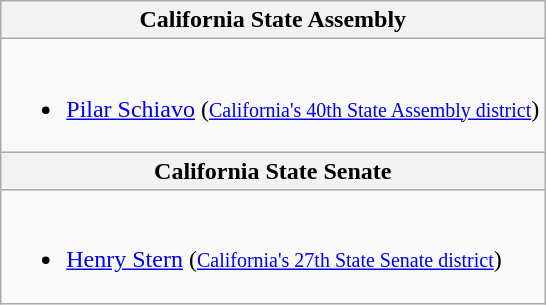<table class="wikitable">
<tr>
<th>California State Assembly</th>
</tr>
<tr>
<td><br><ul><li><a href='#'>Pilar Schiavo</a> (<small><a href='#'>California's 40th State Assembly district</a></small>)</li></ul></td>
</tr>
<tr>
<th>California State Senate</th>
</tr>
<tr>
<td><br><ul><li><a href='#'>Henry Stern</a> (<small><a href='#'>California's 27th State Senate district</a></small>)</li></ul></td>
</tr>
</table>
